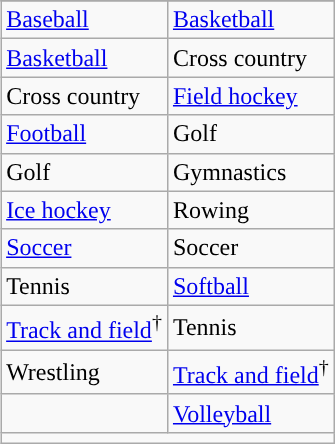<table class="wikitable" style="float:right; clear:right; margin:0 0 1em 1em;">
<tr>
</tr>
<tr>
<td><a href='#'>Baseball</a></td>
<td><a href='#'>Basketball</a></td>
</tr>
<tr>
<td><a href='#'>Basketball</a></td>
<td>Cross country</td>
</tr>
<tr>
<td>Cross country</td>
<td><a href='#'>Field hockey</a></td>
</tr>
<tr>
<td><a href='#'>Football</a></td>
<td>Golf</td>
</tr>
<tr>
<td>Golf</td>
<td>Gymnastics</td>
</tr>
<tr>
<td><a href='#'>Ice hockey</a></td>
<td>Rowing</td>
</tr>
<tr>
<td><a href='#'>Soccer</a></td>
<td>Soccer</td>
</tr>
<tr>
<td>Tennis</td>
<td><a href='#'>Softball</a></td>
</tr>
<tr>
<td><a href='#'>Track and field</a><sup>†</sup></td>
<td>Tennis</td>
</tr>
<tr>
<td>Wrestling</td>
<td><a href='#'>Track and field</a><sup>†</sup></td>
</tr>
<tr>
<td></td>
<td><a href='#'>Volleyball</a></td>
</tr>
<tr>
<td colspan="2"></td>
</tr>
</table>
